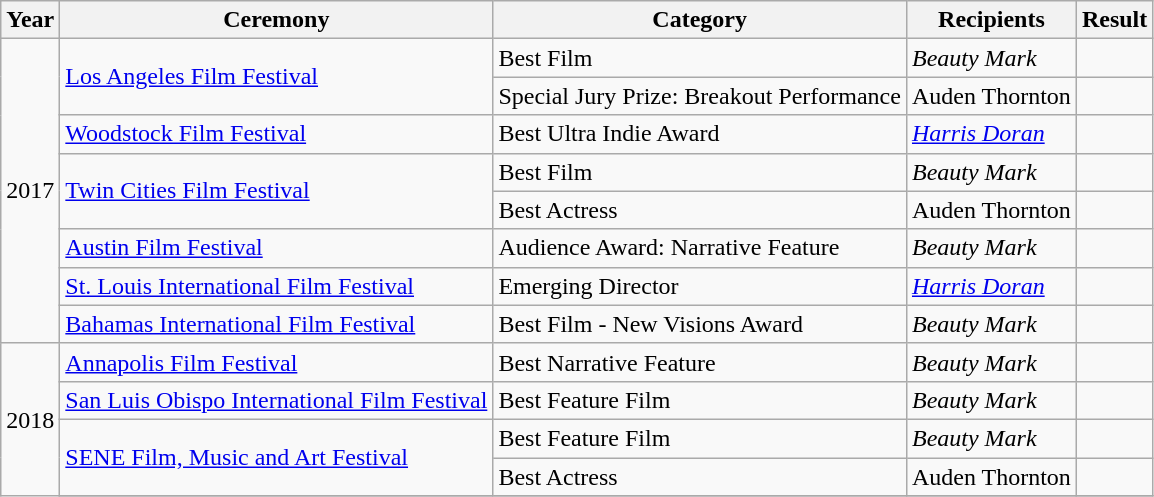<table class="wikitable sortable">
<tr>
<th align="left">Year</th>
<th align="left">Ceremony</th>
<th align="left">Category</th>
<th align="left">Recipients</th>
<th align="left">Result</th>
</tr>
<tr>
<td rowspan="8">2017</td>
<td rowspan="2"><a href='#'>Los Angeles Film Festival</a></td>
<td>Best Film</td>
<td><em>Beauty Mark</em></td>
<td></td>
</tr>
<tr>
<td>Special Jury Prize: Breakout Performance</td>
<td>Auden Thornton</td>
<td></td>
</tr>
<tr>
<td><a href='#'>Woodstock Film Festival</a></td>
<td>Best Ultra Indie Award</td>
<td><em><a href='#'>Harris Doran</a></em></td>
<td></td>
</tr>
<tr>
<td rowspan="2"><a href='#'>Twin Cities Film Festival</a></td>
<td>Best Film</td>
<td><em>Beauty Mark</em></td>
<td></td>
</tr>
<tr>
<td>Best Actress</td>
<td>Auden Thornton</td>
<td></td>
</tr>
<tr>
<td><a href='#'>Austin Film Festival</a></td>
<td>Audience Award: Narrative Feature</td>
<td><em>Beauty Mark</em></td>
<td></td>
</tr>
<tr>
<td><a href='#'>St. Louis International Film Festival</a></td>
<td>Emerging Director</td>
<td><em><a href='#'>Harris Doran</a></em></td>
<td></td>
</tr>
<tr>
<td><a href='#'>Bahamas International Film Festival</a></td>
<td>Best Film - New Visions Award</td>
<td><em>Beauty Mark</em></td>
<td></td>
</tr>
<tr>
<td rowspan="6">2018</td>
<td><a href='#'>Annapolis Film Festival</a></td>
<td>Best Narrative Feature</td>
<td><em>Beauty Mark</em></td>
<td></td>
</tr>
<tr>
<td><a href='#'>San Luis Obispo International Film Festival</a></td>
<td>Best Feature Film</td>
<td><em>Beauty Mark</em></td>
<td></td>
</tr>
<tr>
<td rowspan="2"><a href='#'>SENE Film, Music and Art Festival</a></td>
<td>Best Feature Film</td>
<td><em>Beauty Mark</em></td>
<td></td>
</tr>
<tr>
<td>Best Actress</td>
<td>Auden Thornton</td>
<td></td>
</tr>
<tr>
</tr>
</table>
